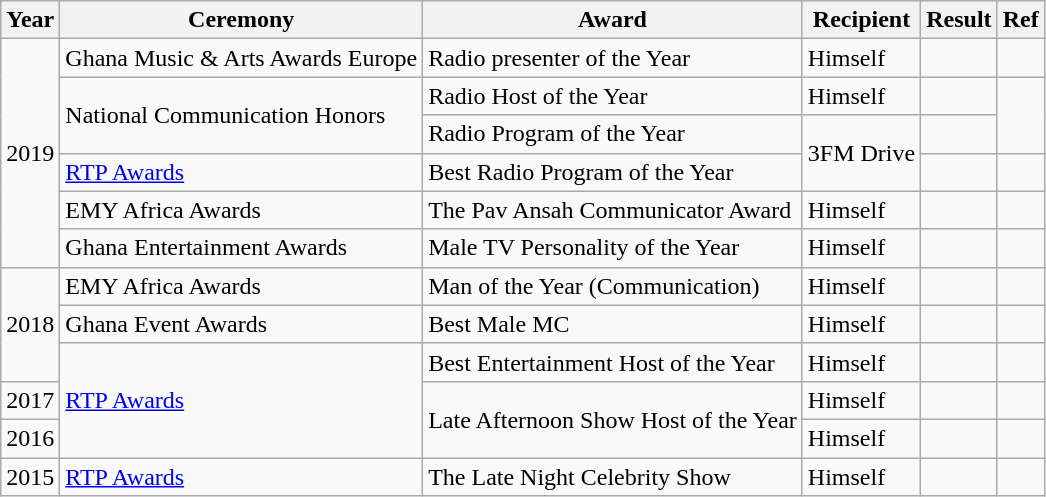<table class="wikitable">
<tr>
<th>Year</th>
<th>Ceremony</th>
<th>Award</th>
<th>Recipient</th>
<th>Result</th>
<th>Ref</th>
</tr>
<tr>
<td rowspan="6">2019</td>
<td>Ghana Music & Arts Awards Europe</td>
<td>Radio presenter of the Year</td>
<td>Himself</td>
<td></td>
<td></td>
</tr>
<tr>
<td rowspan="2">National Communication Honors</td>
<td>Radio Host of the Year</td>
<td>Himself</td>
<td></td>
<td rowspan="2"></td>
</tr>
<tr>
<td>Radio Program of the Year</td>
<td rowspan="2">3FM Drive</td>
<td></td>
</tr>
<tr>
<td><a href='#'>RTP Awards</a></td>
<td>Best Radio Program of the Year</td>
<td></td>
<td></td>
</tr>
<tr>
<td>EMY Africa Awards</td>
<td>The Pav Ansah Communicator Award</td>
<td>Himself</td>
<td></td>
<td></td>
</tr>
<tr>
<td>Ghana Entertainment Awards</td>
<td>Male TV Personality of the Year</td>
<td>Himself</td>
<td></td>
<td></td>
</tr>
<tr>
<td rowspan="3">2018</td>
<td>EMY Africa Awards</td>
<td>Man of the Year (Communication)</td>
<td>Himself</td>
<td></td>
<td></td>
</tr>
<tr>
<td>Ghana Event Awards</td>
<td>Best Male MC</td>
<td>Himself</td>
<td></td>
<td></td>
</tr>
<tr>
<td rowspan="3"><a href='#'>RTP Awards</a></td>
<td>Best Entertainment Host of the Year</td>
<td>Himself</td>
<td></td>
<td></td>
</tr>
<tr>
<td>2017</td>
<td rowspan="2">Late Afternoon Show Host of the Year</td>
<td>Himself</td>
<td></td>
<td></td>
</tr>
<tr>
<td>2016</td>
<td>Himself</td>
<td></td>
<td></td>
</tr>
<tr>
<td>2015</td>
<td><a href='#'>RTP Awards</a></td>
<td>The Late Night Celebrity Show</td>
<td>Himself</td>
<td></td>
<td></td>
</tr>
</table>
